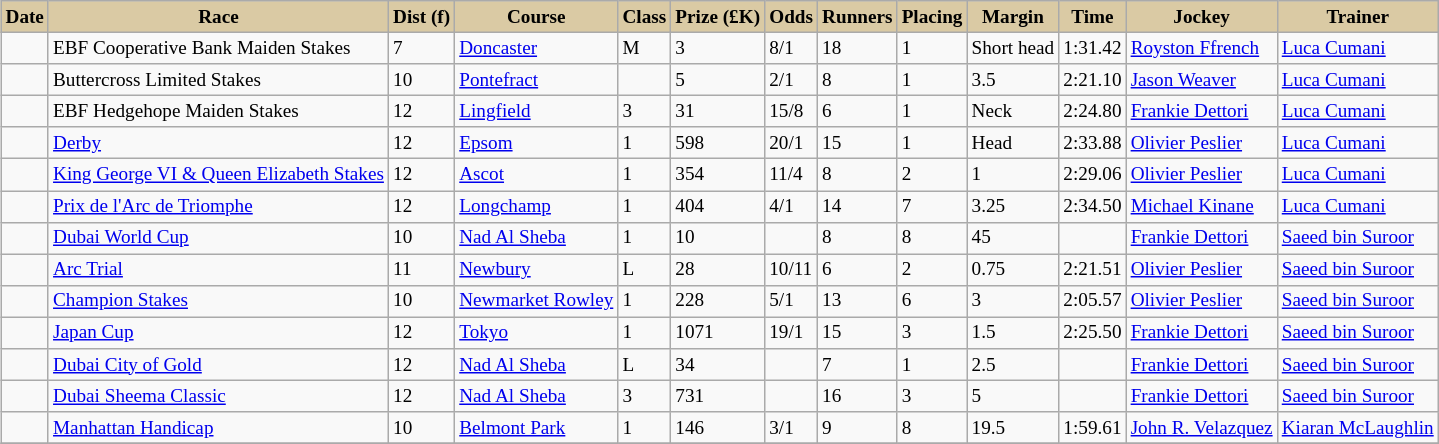<table class = "wikitable sortable" | border="1" cellpadding="1" style=" text-align:centre; margin-left:1em; float:centre ;border-collapse: collapse; font-size:80%">
<tr style="background:#dacaa4; text-align:center;">
<th style="background-color:#dacaa4;">Date</th>
<th style="background-color:#dacaa4;">Race</th>
<th style="background-color:#dacaa4;">Dist (f)</th>
<th style="background-color:#dacaa4;">Course</th>
<th style="background-color:#dacaa4;">Class</th>
<th style="background-color:#dacaa4;">Prize (£K)</th>
<th style="background-color:#dacaa4;">Odds</th>
<th style="background-color:#dacaa4;">Runners</th>
<th style="background-color:#dacaa4;">Placing</th>
<th style="background-color:#dacaa4;">Margin</th>
<th style="background-color:#dacaa4;">Time</th>
<th style="background-color:#dacaa4;">Jockey</th>
<th style="background-color:#dacaa4;">Trainer</th>
</tr>
<tr>
<td></td>
<td>EBF Cooperative Bank Maiden Stakes</td>
<td>7</td>
<td><a href='#'>Doncaster</a></td>
<td>M</td>
<td>3</td>
<td>8/1</td>
<td>18</td>
<td>1</td>
<td>Short head</td>
<td>1:31.42</td>
<td><a href='#'>Royston Ffrench</a></td>
<td><a href='#'>Luca Cumani</a></td>
</tr>
<tr>
<td></td>
<td>Buttercross Limited Stakes</td>
<td>10</td>
<td><a href='#'>Pontefract</a></td>
<td></td>
<td>5</td>
<td>2/1</td>
<td>8</td>
<td>1</td>
<td>3.5</td>
<td>2:21.10</td>
<td><a href='#'>Jason Weaver</a></td>
<td><a href='#'>Luca Cumani</a></td>
</tr>
<tr>
<td></td>
<td>EBF Hedgehope Maiden Stakes</td>
<td>12</td>
<td><a href='#'>Lingfield</a></td>
<td>3</td>
<td>31</td>
<td>15/8</td>
<td>6</td>
<td>1</td>
<td>Neck</td>
<td>2:24.80</td>
<td><a href='#'>Frankie Dettori</a></td>
<td><a href='#'>Luca Cumani</a></td>
</tr>
<tr>
<td></td>
<td><a href='#'>Derby</a></td>
<td>12</td>
<td><a href='#'>Epsom</a></td>
<td>1</td>
<td>598</td>
<td>20/1</td>
<td>15</td>
<td>1</td>
<td>Head</td>
<td>2:33.88</td>
<td><a href='#'>Olivier Peslier</a></td>
<td><a href='#'>Luca Cumani</a></td>
</tr>
<tr>
<td></td>
<td><a href='#'>King George VI & Queen Elizabeth Stakes</a></td>
<td>12</td>
<td><a href='#'>Ascot</a></td>
<td>1</td>
<td>354</td>
<td>11/4</td>
<td>8</td>
<td>2</td>
<td>1</td>
<td>2:29.06</td>
<td><a href='#'>Olivier Peslier</a></td>
<td><a href='#'>Luca Cumani</a></td>
</tr>
<tr>
<td></td>
<td><a href='#'>Prix de l'Arc de Triomphe</a></td>
<td>12</td>
<td><a href='#'>Longchamp</a></td>
<td>1</td>
<td>404</td>
<td>4/1</td>
<td>14</td>
<td>7</td>
<td>3.25</td>
<td>2:34.50</td>
<td><a href='#'>Michael Kinane</a></td>
<td><a href='#'>Luca Cumani</a></td>
</tr>
<tr>
<td></td>
<td><a href='#'>Dubai World Cup</a></td>
<td>10</td>
<td><a href='#'>Nad Al Sheba</a></td>
<td>1</td>
<td>10</td>
<td></td>
<td>8</td>
<td>8</td>
<td>45</td>
<td></td>
<td><a href='#'>Frankie Dettori</a></td>
<td><a href='#'>Saeed bin Suroor</a></td>
</tr>
<tr>
<td></td>
<td><a href='#'>Arc Trial</a></td>
<td>11</td>
<td><a href='#'>Newbury</a></td>
<td>L</td>
<td>28</td>
<td>10/11</td>
<td>6</td>
<td>2</td>
<td>0.75</td>
<td>2:21.51</td>
<td><a href='#'>Olivier Peslier</a></td>
<td><a href='#'>Saeed bin Suroor</a></td>
</tr>
<tr>
<td></td>
<td><a href='#'>Champion Stakes</a></td>
<td>10</td>
<td><a href='#'>Newmarket Rowley</a></td>
<td>1</td>
<td>228</td>
<td>5/1</td>
<td>13</td>
<td>6</td>
<td>3</td>
<td>2:05.57</td>
<td><a href='#'>Olivier Peslier</a></td>
<td><a href='#'>Saeed bin Suroor</a></td>
</tr>
<tr>
<td></td>
<td><a href='#'>Japan Cup</a></td>
<td>12</td>
<td><a href='#'>Tokyo</a></td>
<td>1</td>
<td>1071</td>
<td>19/1</td>
<td>15</td>
<td>3</td>
<td>1.5</td>
<td>2:25.50</td>
<td><a href='#'>Frankie Dettori</a></td>
<td><a href='#'>Saeed bin Suroor</a></td>
</tr>
<tr>
<td></td>
<td><a href='#'>Dubai City of Gold</a></td>
<td>12</td>
<td><a href='#'>Nad Al Sheba</a></td>
<td>L</td>
<td>34</td>
<td></td>
<td>7</td>
<td>1</td>
<td>2.5</td>
<td></td>
<td><a href='#'>Frankie Dettori</a></td>
<td><a href='#'>Saeed bin Suroor</a></td>
</tr>
<tr>
<td></td>
<td><a href='#'>Dubai Sheema Classic</a></td>
<td>12</td>
<td><a href='#'>Nad Al Sheba</a></td>
<td>3</td>
<td>731</td>
<td></td>
<td>16</td>
<td>3</td>
<td>5</td>
<td></td>
<td><a href='#'>Frankie Dettori</a></td>
<td><a href='#'>Saeed bin Suroor</a></td>
</tr>
<tr>
<td></td>
<td><a href='#'>Manhattan Handicap</a></td>
<td>10</td>
<td><a href='#'>Belmont Park</a></td>
<td>1</td>
<td>146</td>
<td>3/1</td>
<td>9</td>
<td>8</td>
<td>19.5</td>
<td>1:59.61</td>
<td><a href='#'>John R. Velazquez</a></td>
<td><a href='#'>Kiaran McLaughlin</a></td>
</tr>
<tr>
</tr>
</table>
